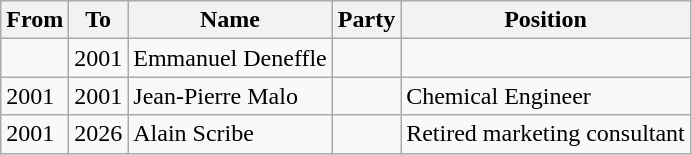<table class="wikitable">
<tr>
<th>From</th>
<th>To</th>
<th>Name</th>
<th>Party</th>
<th>Position</th>
</tr>
<tr>
<td></td>
<td>2001</td>
<td>Emmanuel Deneffle</td>
<td></td>
<td></td>
</tr>
<tr>
<td>2001</td>
<td>2001</td>
<td>Jean-Pierre Malo</td>
<td></td>
<td>Chemical Engineer</td>
</tr>
<tr>
<td>2001</td>
<td>2026</td>
<td>Alain Scribe</td>
<td></td>
<td>Retired marketing consultant</td>
</tr>
</table>
